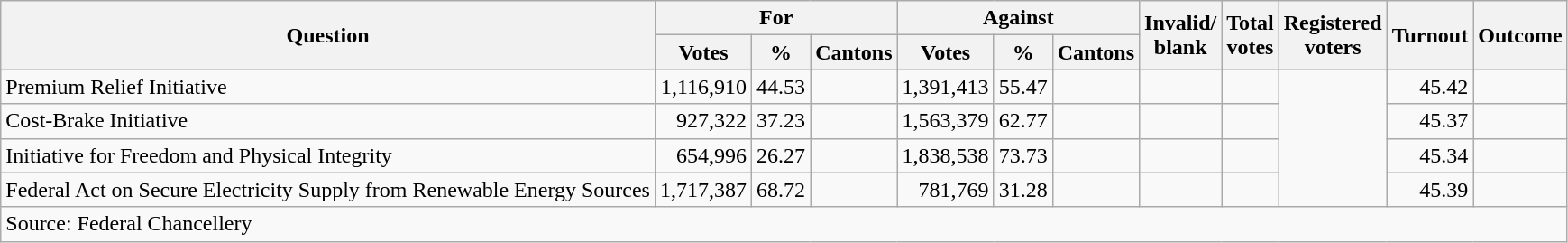<table class=wikitable style=text-align:right>
<tr>
<th rowspan=2>Question</th>
<th colspan=3>For</th>
<th colspan=3>Against</th>
<th rowspan=2>Invalid/<br>blank</th>
<th rowspan=2>Total<br>votes</th>
<th rowspan=2>Registered<br>voters</th>
<th rowspan=2>Turnout</th>
<th rowspan=2>Outcome</th>
</tr>
<tr>
<th>Votes</th>
<th>%</th>
<th>Cantons</th>
<th>Votes</th>
<th>%</th>
<th>Cantons</th>
</tr>
<tr>
<td align=left>Premium Relief Initiative</td>
<td>1,116,910</td>
<td>44.53</td>
<td></td>
<td>1,391,413</td>
<td>55.47</td>
<td></td>
<td></td>
<td></td>
<td rowspan=4></td>
<td>45.42</td>
<td></td>
</tr>
<tr>
<td align=left>Cost-Brake Initiative</td>
<td>927,322</td>
<td>37.23</td>
<td></td>
<td>1,563,379</td>
<td>62.77</td>
<td></td>
<td></td>
<td></td>
<td>45.37</td>
<td></td>
</tr>
<tr>
<td align=left>Initiative for Freedom and Physical Integrity</td>
<td>654,996</td>
<td>26.27</td>
<td></td>
<td>1,838,538</td>
<td>73.73</td>
<td></td>
<td></td>
<td></td>
<td>45.34</td>
<td></td>
</tr>
<tr>
<td align=left>Federal Act on Secure Electricity Supply from Renewable Energy Sources</td>
<td>1,717,387</td>
<td>68.72</td>
<td></td>
<td>781,769</td>
<td>31.28</td>
<td></td>
<td></td>
<td></td>
<td>45.39</td>
<td></td>
</tr>
<tr>
<td colspan=14 align=left>Source: Federal Chancellery</td>
</tr>
</table>
